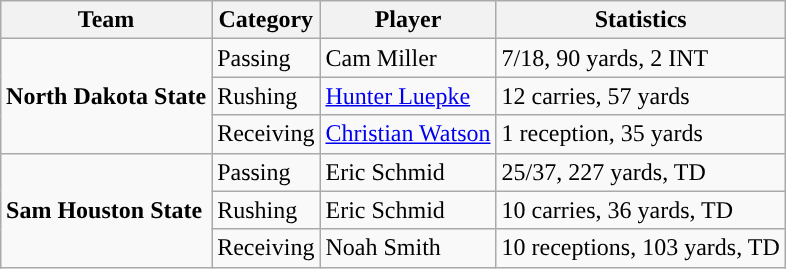<table class="wikitable" style="float: right;">
<tr>
<th>Team</th>
<th>Category</th>
<th>Player</th>
<th>Statistics</th>
</tr>
<tr>
<td rowspan=3><strong>North Dakota State</strong></td>
<td>Passing</td>
<td>Cam Miller</td>
<td>7/18, 90 yards, 2 INT</td>
</tr>
<tr>
<td>Rushing</td>
<td><a href='#'>Hunter Luepke</a></td>
<td>12 carries, 57 yards</td>
</tr>
<tr>
<td>Receiving</td>
<td><a href='#'>Christian Watson</a></td>
<td>1 reception, 35 yards</td>
</tr>
<tr>
<td rowspan=3><strong>Sam Houston State</strong></td>
<td>Passing</td>
<td>Eric Schmid</td>
<td>25/37, 227 yards, TD</td>
</tr>
<tr>
<td>Rushing</td>
<td>Eric Schmid</td>
<td>10 carries, 36 yards, TD</td>
</tr>
<tr>
<td>Receiving</td>
<td>Noah Smith</td>
<td>10 receptions, 103 yards, TD</td>
</tr>
</table>
